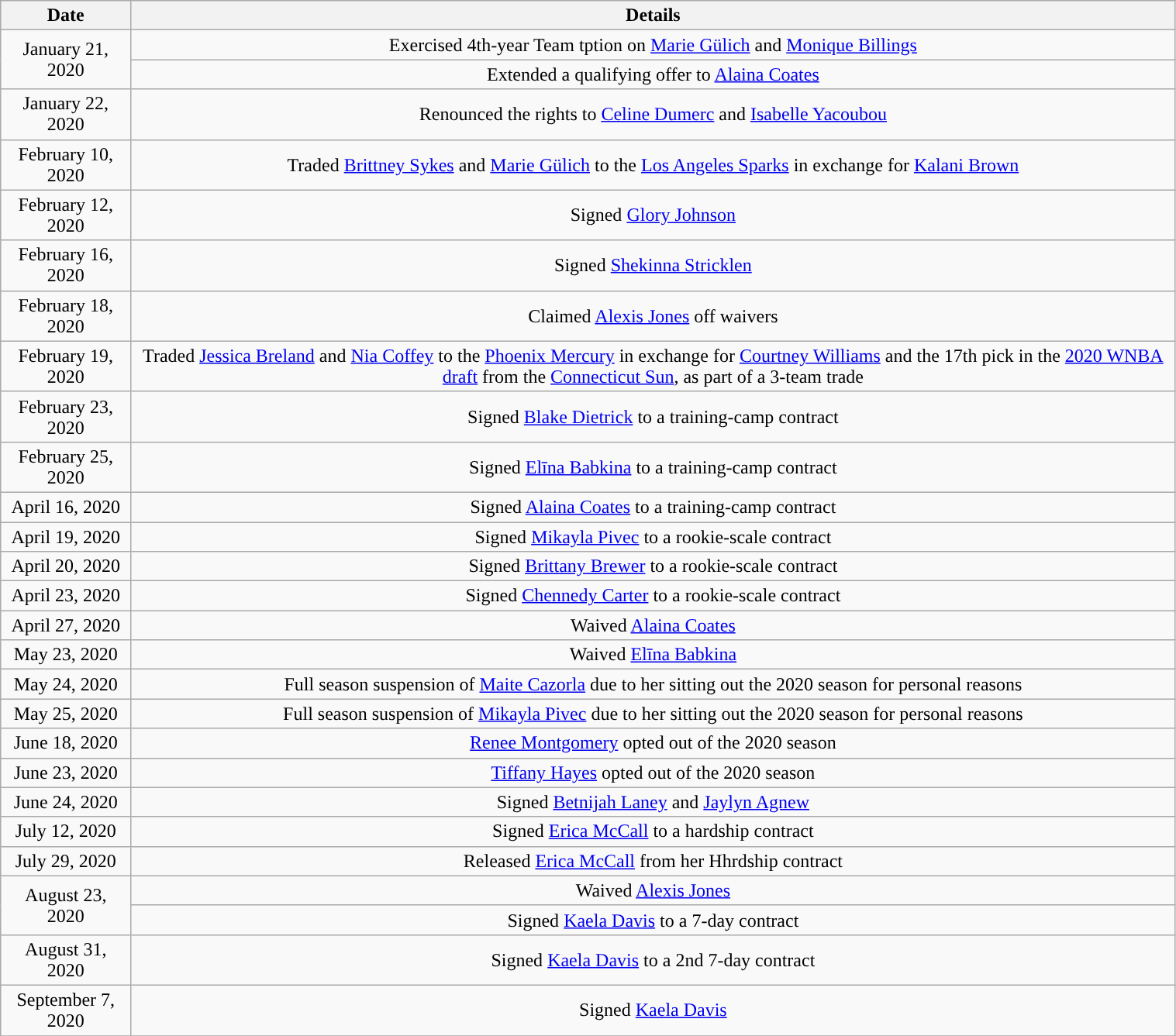<table class="wikitable" style="width:80%; text-align:center">
<tr>
<th>Date</th>
<th>Details</th>
</tr>
<tr>
<td rowspan=2>January 21, 2020</td>
<td>Exercised 4th-year Team tption on <a href='#'>Marie Gülich</a> and <a href='#'>Monique Billings</a></td>
</tr>
<tr>
<td>Extended a qualifying offer to <a href='#'>Alaina Coates</a></td>
</tr>
<tr>
<td>January 22, 2020</td>
<td>Renounced the rights to <a href='#'>Celine Dumerc</a> and <a href='#'>Isabelle Yacoubou</a></td>
</tr>
<tr>
<td>February 10, 2020</td>
<td>Traded <a href='#'>Brittney Sykes</a> and <a href='#'>Marie Gülich</a> to the <a href='#'>Los Angeles Sparks</a> in exchange for <a href='#'>Kalani Brown</a></td>
</tr>
<tr>
<td>February 12, 2020</td>
<td>Signed <a href='#'>Glory Johnson</a></td>
</tr>
<tr>
<td>February 16, 2020</td>
<td>Signed <a href='#'>Shekinna Stricklen</a></td>
</tr>
<tr>
<td>February 18, 2020</td>
<td>Claimed <a href='#'>Alexis Jones</a> off waivers</td>
</tr>
<tr>
<td>February 19, 2020</td>
<td>Traded <a href='#'>Jessica Breland</a> and <a href='#'>Nia Coffey</a> to the <a href='#'>Phoenix Mercury</a> in exchange for <a href='#'>Courtney Williams</a> and the 17th pick in the <a href='#'>2020 WNBA draft</a> from the <a href='#'>Connecticut Sun</a>, as part of a 3-team trade</td>
</tr>
<tr>
<td>February 23, 2020</td>
<td>Signed <a href='#'>Blake Dietrick</a> to a training-camp contract</td>
</tr>
<tr>
<td>February 25, 2020</td>
<td>Signed <a href='#'>Elīna Babkina</a> to a training-camp contract</td>
</tr>
<tr>
<td>April 16, 2020</td>
<td>Signed <a href='#'>Alaina Coates</a> to a training-camp contract</td>
</tr>
<tr>
<td>April 19, 2020</td>
<td>Signed <a href='#'>Mikayla Pivec</a> to a rookie-scale contract</td>
</tr>
<tr>
<td>April 20, 2020</td>
<td>Signed <a href='#'>Brittany Brewer</a> to a rookie-scale contract</td>
</tr>
<tr>
<td>April 23, 2020</td>
<td>Signed <a href='#'>Chennedy Carter</a> to a rookie-scale contract</td>
</tr>
<tr>
<td>April 27, 2020</td>
<td>Waived <a href='#'>Alaina Coates</a></td>
</tr>
<tr>
<td>May 23, 2020</td>
<td>Waived <a href='#'>Elīna Babkina</a></td>
</tr>
<tr>
<td>May 24, 2020</td>
<td>Full season suspension of <a href='#'>Maite Cazorla</a> due to her sitting out the 2020 season for personal reasons</td>
</tr>
<tr>
<td>May 25, 2020</td>
<td>Full season suspension of <a href='#'>Mikayla Pivec</a> due to her sitting out the 2020 season for personal reasons</td>
</tr>
<tr>
<td>June 18, 2020</td>
<td><a href='#'>Renee Montgomery</a> opted out of the 2020 season</td>
</tr>
<tr>
<td>June 23, 2020</td>
<td><a href='#'>Tiffany Hayes</a> opted out of the 2020 season</td>
</tr>
<tr>
<td>June 24, 2020</td>
<td>Signed <a href='#'>Betnijah Laney</a> and <a href='#'>Jaylyn Agnew</a></td>
</tr>
<tr>
<td>July 12, 2020</td>
<td>Signed <a href='#'>Erica McCall</a> to a hardship contract</td>
</tr>
<tr>
<td>July 29, 2020</td>
<td>Released <a href='#'>Erica McCall</a> from her Hhrdship contract</td>
</tr>
<tr>
<td rowspan=2>August 23, 2020</td>
<td>Waived <a href='#'>Alexis Jones</a></td>
</tr>
<tr>
<td>Signed <a href='#'>Kaela Davis</a> to a 7-day contract</td>
</tr>
<tr>
<td>August 31, 2020</td>
<td>Signed <a href='#'>Kaela Davis</a> to a 2nd 7-day contract</td>
</tr>
<tr>
<td>September 7, 2020</td>
<td>Signed <a href='#'>Kaela Davis</a></td>
</tr>
<tr>
</tr>
</table>
